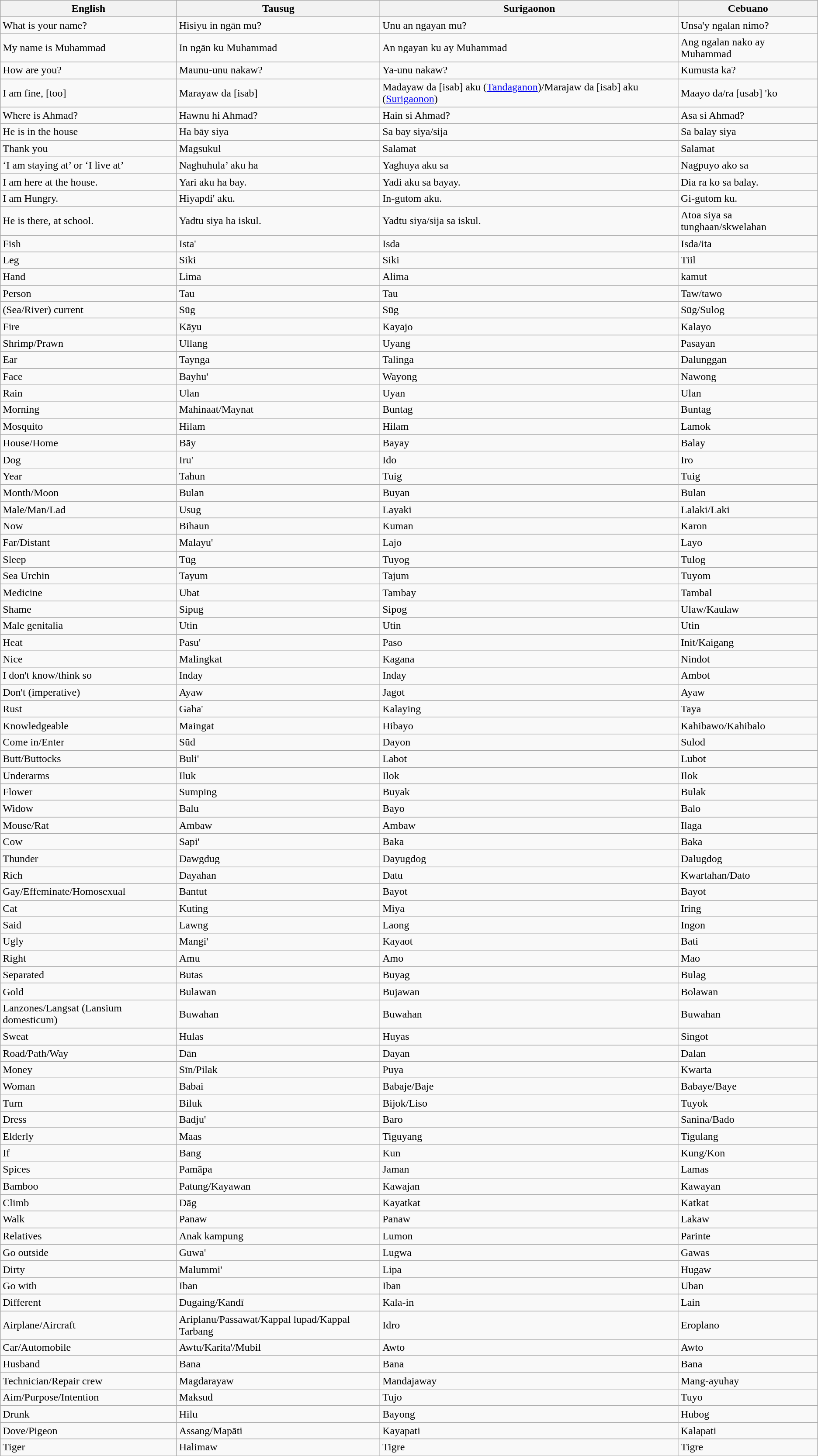<table class="wikitable">
<tr>
<th>English</th>
<th>Tausug</th>
<th>Surigaonon</th>
<th>Cebuano</th>
</tr>
<tr>
<td>What is your name?</td>
<td>Hisiyu in ngān mu?</td>
<td>Unu an ngayan mu?</td>
<td>Unsa'y ngalan nimo?</td>
</tr>
<tr>
<td>My name is Muhammad</td>
<td>In ngān ku Muhammad</td>
<td>An ngayan ku ay Muhammad</td>
<td>Ang ngalan nako ay Muhammad</td>
</tr>
<tr>
<td>How are you?</td>
<td>Maunu-unu nakaw?</td>
<td>Ya-unu nakaw?</td>
<td>Kumusta ka?</td>
</tr>
<tr>
<td>I am fine, [too]</td>
<td>Marayaw da [isab]</td>
<td>Madayaw da [isab] aku (<a href='#'>Tandaganon</a>)/Marajaw da [isab] aku (<a href='#'>Surigaonon</a>)</td>
<td>Maayo da/ra [usab] 'ko</td>
</tr>
<tr>
<td>Where is Ahmad?</td>
<td>Hawnu hi Ahmad?</td>
<td>Hain si Ahmad?</td>
<td>Asa si Ahmad?</td>
</tr>
<tr>
<td>He is in the house</td>
<td>Ha bāy siya</td>
<td>Sa bay siya/sija</td>
<td>Sa balay siya</td>
</tr>
<tr>
<td>Thank you</td>
<td>Magsukul</td>
<td>Salamat</td>
<td>Salamat</td>
</tr>
<tr>
<td>‘I am staying at’ or ‘I live at’</td>
<td>Naghuhula’ aku ha</td>
<td>Yaghuya aku sa</td>
<td>Nagpuyo ako sa</td>
</tr>
<tr>
<td>I am here at the house.</td>
<td>Yari aku ha bay.</td>
<td>Yadi aku sa bayay.</td>
<td>Dia ra ko sa balay.</td>
</tr>
<tr>
<td>I am Hungry.</td>
<td>Hiyapdi' aku.</td>
<td>In-gutom aku.</td>
<td>Gi-gutom ku.</td>
</tr>
<tr>
<td>He is there, at school.</td>
<td>Yadtu siya ha iskul.</td>
<td>Yadtu siya/sija sa iskul.</td>
<td>Atoa siya sa tunghaan/skwelahan</td>
</tr>
<tr>
<td>Fish</td>
<td>Ista'</td>
<td>Isda</td>
<td>Isda/ita</td>
</tr>
<tr>
<td>Leg</td>
<td>Siki</td>
<td>Siki</td>
<td>Tiil</td>
</tr>
<tr>
<td>Hand</td>
<td>Lima</td>
<td>Alima</td>
<td>kamut</td>
</tr>
<tr>
<td>Person</td>
<td>Tau</td>
<td>Tau</td>
<td>Taw/tawo</td>
</tr>
<tr>
<td>(Sea/River) current</td>
<td>Sūg</td>
<td>Sūg</td>
<td>Sūg/Sulog</td>
</tr>
<tr>
<td>Fire</td>
<td>Kāyu</td>
<td>Kayajo</td>
<td>Kalayo</td>
</tr>
<tr>
<td>Shrimp/Prawn</td>
<td>Ullang</td>
<td>Uyang</td>
<td>Pasayan</td>
</tr>
<tr>
<td>Ear</td>
<td>Taynga</td>
<td>Talinga</td>
<td>Dalunggan</td>
</tr>
<tr>
<td>Face</td>
<td>Bayhu'</td>
<td>Wayong</td>
<td>Nawong</td>
</tr>
<tr>
<td>Rain</td>
<td>Ulan</td>
<td>Uyan</td>
<td>Ulan</td>
</tr>
<tr>
<td>Morning</td>
<td>Mahinaat/Maynat</td>
<td>Buntag</td>
<td>Buntag</td>
</tr>
<tr>
<td>Mosquito</td>
<td>Hilam</td>
<td>Hilam</td>
<td>Lamok</td>
</tr>
<tr>
<td>House/Home</td>
<td>Bāy</td>
<td>Bayay</td>
<td>Balay</td>
</tr>
<tr>
<td>Dog</td>
<td>Iru'</td>
<td>Ido</td>
<td>Iro</td>
</tr>
<tr>
<td>Year</td>
<td>Tahun</td>
<td>Tuig</td>
<td>Tuig</td>
</tr>
<tr>
<td>Month/Moon</td>
<td>Bulan</td>
<td>Buyan</td>
<td>Bulan</td>
</tr>
<tr>
<td>Male/Man/Lad</td>
<td>Usug</td>
<td>Layaki</td>
<td>Lalaki/Laki</td>
</tr>
<tr>
<td>Now</td>
<td>Bihaun</td>
<td>Kuman</td>
<td>Karon</td>
</tr>
<tr>
<td>Far/Distant</td>
<td>Malayu'</td>
<td>Lajo</td>
<td>Layo</td>
</tr>
<tr>
<td>Sleep</td>
<td>Tūg</td>
<td>Tuyog</td>
<td>Tulog</td>
</tr>
<tr>
<td>Sea Urchin</td>
<td>Tayum</td>
<td>Tajum</td>
<td>Tuyom</td>
</tr>
<tr>
<td>Medicine</td>
<td>Ubat</td>
<td>Tambay</td>
<td>Tambal</td>
</tr>
<tr>
<td>Shame</td>
<td>Sipug</td>
<td>Sipog</td>
<td>Ulaw/Kaulaw</td>
</tr>
<tr>
<td>Male genitalia</td>
<td>Utin</td>
<td>Utin</td>
<td>Utin</td>
</tr>
<tr>
<td>Heat</td>
<td>Pasu'</td>
<td>Paso</td>
<td>Init/Kaigang</td>
</tr>
<tr>
<td>Nice</td>
<td>Malingkat</td>
<td>Kagana</td>
<td>Nindot</td>
</tr>
<tr>
<td>I don't know/think so</td>
<td>Inday</td>
<td>Inday</td>
<td>Ambot</td>
</tr>
<tr>
<td>Don't (imperative)</td>
<td>Ayaw</td>
<td>Jagot</td>
<td>Ayaw</td>
</tr>
<tr>
<td>Rust</td>
<td>Gaha'</td>
<td>Kalaying</td>
<td>Taya</td>
</tr>
<tr>
<td>Knowledgeable</td>
<td>Maingat</td>
<td>Hibayo</td>
<td>Kahibawo/Kahibalo</td>
</tr>
<tr>
<td>Come in/Enter</td>
<td>Sūd</td>
<td>Dayon</td>
<td>Sulod</td>
</tr>
<tr>
<td>Butt/Buttocks</td>
<td>Buli'</td>
<td>Labot</td>
<td>Lubot</td>
</tr>
<tr>
<td>Underarms</td>
<td>Iluk</td>
<td>Ilok</td>
<td>Ilok</td>
</tr>
<tr>
<td>Flower</td>
<td>Sumping</td>
<td>Buyak</td>
<td>Bulak</td>
</tr>
<tr>
<td>Widow</td>
<td>Balu</td>
<td>Bayo</td>
<td>Balo</td>
</tr>
<tr>
<td>Mouse/Rat</td>
<td>Ambaw</td>
<td>Ambaw</td>
<td>Ilaga</td>
</tr>
<tr>
<td>Cow</td>
<td>Sapi'</td>
<td>Baka</td>
<td>Baka</td>
</tr>
<tr>
<td>Thunder</td>
<td>Dawgdug</td>
<td>Dayugdog</td>
<td>Dalugdog</td>
</tr>
<tr>
<td>Rich</td>
<td>Dayahan</td>
<td>Datu</td>
<td>Kwartahan/Dato</td>
</tr>
<tr>
<td>Gay/Effeminate/Homosexual</td>
<td>Bantut</td>
<td>Bayot</td>
<td>Bayot</td>
</tr>
<tr>
<td>Cat</td>
<td>Kuting</td>
<td>Miya</td>
<td>Iring</td>
</tr>
<tr>
<td>Said</td>
<td>Lawng</td>
<td>Laong</td>
<td>Ingon</td>
</tr>
<tr>
<td>Ugly</td>
<td>Mangi'</td>
<td>Kayaot</td>
<td>Bati</td>
</tr>
<tr>
<td>Right</td>
<td>Amu</td>
<td>Amo</td>
<td>Mao</td>
</tr>
<tr>
<td>Separated</td>
<td>Butas</td>
<td>Buyag</td>
<td>Bulag</td>
</tr>
<tr>
<td>Gold</td>
<td>Bulawan</td>
<td>Bujawan</td>
<td>Bolawan</td>
</tr>
<tr>
<td>Lanzones/Langsat (Lansium domesticum)</td>
<td>Buwahan</td>
<td>Buwahan</td>
<td>Buwahan</td>
</tr>
<tr>
<td>Sweat</td>
<td>Hulas</td>
<td>Huyas</td>
<td>Singot</td>
</tr>
<tr>
<td>Road/Path/Way</td>
<td>Dān</td>
<td>Dayan</td>
<td>Dalan</td>
</tr>
<tr>
<td>Money</td>
<td>Sīn/Pilak</td>
<td>Puya</td>
<td>Kwarta</td>
</tr>
<tr>
<td>Woman</td>
<td>Babai</td>
<td>Babaje/Baje</td>
<td>Babaye/Baye</td>
</tr>
<tr>
<td>Turn</td>
<td>Biluk</td>
<td>Bijok/Liso</td>
<td>Tuyok</td>
</tr>
<tr>
<td>Dress</td>
<td>Badju'</td>
<td>Baro</td>
<td>Sanina/Bado</td>
</tr>
<tr>
<td>Elderly</td>
<td>Maas</td>
<td>Tiguyang</td>
<td>Tigulang</td>
</tr>
<tr>
<td>If</td>
<td>Bang</td>
<td>Kun</td>
<td>Kung/Kon</td>
</tr>
<tr>
<td>Spices</td>
<td>Pamāpa</td>
<td>Jaman</td>
<td>Lamas</td>
</tr>
<tr>
<td>Bamboo</td>
<td>Patung/Kayawan</td>
<td>Kawajan</td>
<td>Kawayan</td>
</tr>
<tr>
<td>Climb</td>
<td>Dāg</td>
<td>Kayatkat</td>
<td>Katkat</td>
</tr>
<tr>
<td>Walk</td>
<td>Panaw</td>
<td>Panaw</td>
<td>Lakaw</td>
</tr>
<tr>
<td>Relatives</td>
<td>Anak kampung</td>
<td>Lumon</td>
<td>Parinte</td>
</tr>
<tr>
<td>Go outside</td>
<td>Guwa'</td>
<td>Lugwa</td>
<td>Gawas</td>
</tr>
<tr>
<td>Dirty</td>
<td>Malummi'</td>
<td>Lipa</td>
<td>Hugaw</td>
</tr>
<tr>
<td>Go with</td>
<td>Iban</td>
<td>Iban</td>
<td>Uban</td>
</tr>
<tr>
<td>Different</td>
<td>Dugaing/Kandī</td>
<td>Kala-in</td>
<td>Lain</td>
</tr>
<tr>
<td>Airplane/Aircraft</td>
<td>Ariplanu/Passawat/Kappal lupad/Kappal Tarbang</td>
<td>Idro</td>
<td>Eroplano</td>
</tr>
<tr>
<td>Car/Automobile</td>
<td>Awtu/Karita'/Mubil</td>
<td>Awto</td>
<td>Awto</td>
</tr>
<tr>
<td>Husband</td>
<td>Bana</td>
<td>Bana</td>
<td>Bana</td>
</tr>
<tr>
<td>Technician/Repair crew</td>
<td>Magdarayaw</td>
<td>Mandajaway</td>
<td>Mang-ayuhay</td>
</tr>
<tr>
<td>Aim/Purpose/Intention</td>
<td>Maksud</td>
<td>Tujo</td>
<td>Tuyo</td>
</tr>
<tr>
<td>Drunk</td>
<td>Hilu</td>
<td>Bayong</td>
<td>Hubog</td>
</tr>
<tr>
<td>Dove/Pigeon</td>
<td>Assang/Mapāti</td>
<td>Kayapati</td>
<td>Kalapati</td>
</tr>
<tr>
<td>Tiger</td>
<td>Halimaw</td>
<td>Tigre</td>
<td>Tigre</td>
</tr>
</table>
